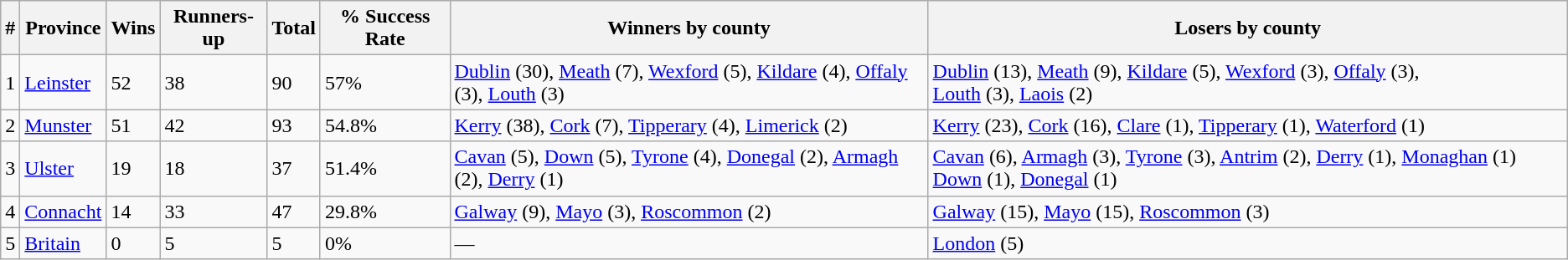<table class="wikitable">
<tr>
<th>#</th>
<th>Province</th>
<th>Wins</th>
<th>Runners-up</th>
<th>Total</th>
<th>% Success Rate</th>
<th>Winners by county</th>
<th>Losers by county</th>
</tr>
<tr>
<td>1</td>
<td><a href='#'>Leinster</a></td>
<td>52</td>
<td>38</td>
<td>90</td>
<td>57%</td>
<td><a href='#'>Dublin</a> (30), <a href='#'>Meath</a> (7), <a href='#'>Wexford</a> (5), <a href='#'>Kildare</a> (4), <a href='#'>Offaly</a> (3), <a href='#'>Louth</a> (3)</td>
<td><a href='#'>Dublin</a> (13), <a href='#'>Meath</a> (9), <a href='#'>Kildare</a> (5), <a href='#'>Wexford</a> (3), <a href='#'>Offaly</a> (3),<br><a href='#'>Louth</a> (3), <a href='#'>Laois</a> (2)</td>
</tr>
<tr>
<td>2</td>
<td><a href='#'>Munster</a></td>
<td>51</td>
<td>42</td>
<td>93</td>
<td>54.8%</td>
<td><a href='#'>Kerry</a> (38), <a href='#'>Cork</a> (7), <a href='#'>Tipperary</a> (4), <a href='#'>Limerick</a> (2)</td>
<td><a href='#'>Kerry</a> (23), <a href='#'>Cork</a> (16), <a href='#'>Clare</a> (1), <a href='#'>Tipperary</a> (1), <a href='#'>Waterford</a> (1)</td>
</tr>
<tr>
<td>3</td>
<td><a href='#'>Ulster</a></td>
<td>19</td>
<td>18</td>
<td>37</td>
<td>51.4%</td>
<td><a href='#'>Cavan</a> (5), <a href='#'>Down</a> (5), <a href='#'>Tyrone</a> (4), <a href='#'>Donegal</a> (2), <a href='#'>Armagh</a> (2), <a href='#'>Derry</a> (1)</td>
<td><a href='#'>Cavan</a> (6), <a href='#'>Armagh</a> (3), <a href='#'>Tyrone</a> (3), <a href='#'>Antrim</a> (2), <a href='#'>Derry</a> (1), <a href='#'>Monaghan</a> (1) <a href='#'>Down</a> (1), <a href='#'>Donegal</a> (1)</td>
</tr>
<tr>
<td>4</td>
<td><a href='#'>Connacht</a></td>
<td>14</td>
<td>33</td>
<td>47</td>
<td>29.8%</td>
<td><a href='#'>Galway</a> (9), <a href='#'>Mayo</a> (3), <a href='#'>Roscommon</a> (2)</td>
<td><a href='#'>Galway</a> (15), <a href='#'>Mayo</a> (15), <a href='#'>Roscommon</a> (3)</td>
</tr>
<tr>
<td>5</td>
<td><a href='#'>Britain</a></td>
<td>0</td>
<td>5</td>
<td>5</td>
<td>0%</td>
<td>—</td>
<td><a href='#'>London</a> (5)</td>
</tr>
</table>
